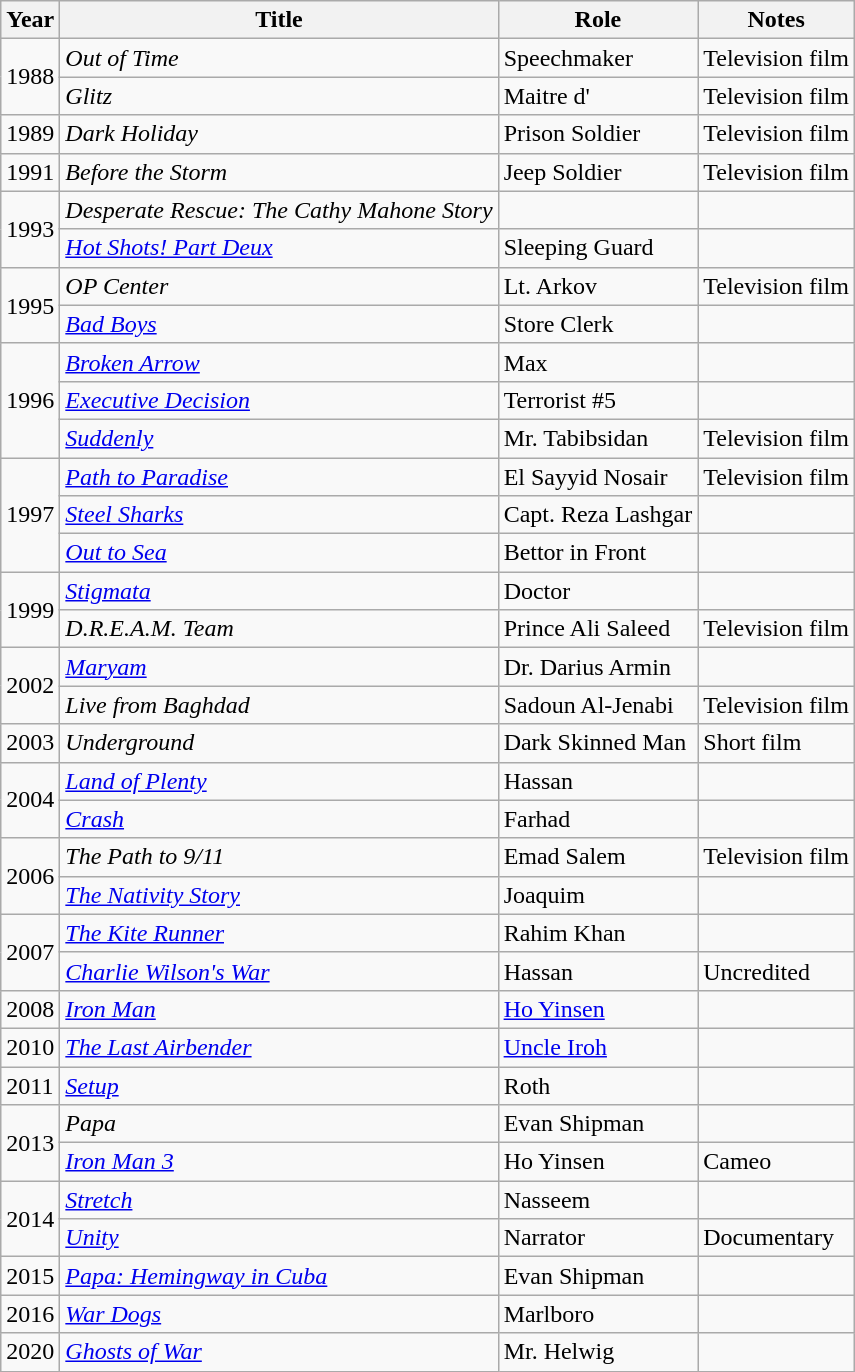<table class="wikitable">
<tr>
<th>Year</th>
<th>Title</th>
<th>Role</th>
<th>Notes</th>
</tr>
<tr>
<td rowspan="2">1988</td>
<td><em>Out of Time</em></td>
<td>Speechmaker</td>
<td>Television film</td>
</tr>
<tr>
<td><em>Glitz</em></td>
<td>Maitre d'</td>
<td>Television film</td>
</tr>
<tr>
<td>1989</td>
<td><em>Dark Holiday</em></td>
<td>Prison Soldier</td>
<td>Television film</td>
</tr>
<tr>
<td>1991</td>
<td><em>Before the Storm</em></td>
<td>Jeep Soldier</td>
<td>Television film</td>
</tr>
<tr>
<td rowspan="2">1993</td>
<td><em>Desperate Rescue: The Cathy Mahone Story</em></td>
<td></td>
<td></td>
</tr>
<tr>
<td><em><a href='#'>Hot Shots! Part Deux</a></em></td>
<td>Sleeping Guard</td>
<td></td>
</tr>
<tr>
<td rowspan="2">1995</td>
<td><em>OP Center</em></td>
<td>Lt. Arkov</td>
<td>Television film</td>
</tr>
<tr>
<td><em><a href='#'>Bad Boys</a></em></td>
<td>Store Clerk</td>
<td></td>
</tr>
<tr>
<td rowspan="3">1996</td>
<td><em><a href='#'>Broken Arrow</a></em></td>
<td>Max</td>
<td></td>
</tr>
<tr>
<td><em><a href='#'>Executive Decision</a></em></td>
<td>Terrorist #5</td>
<td></td>
</tr>
<tr>
<td><em><a href='#'>Suddenly</a></em></td>
<td>Mr. Tabibsidan</td>
<td>Television film</td>
</tr>
<tr>
<td rowspan="3">1997</td>
<td><em><a href='#'>Path to Paradise</a></em></td>
<td>El Sayyid Nosair</td>
<td>Television film</td>
</tr>
<tr>
<td><em><a href='#'>Steel Sharks</a></em></td>
<td>Capt. Reza Lashgar</td>
<td></td>
</tr>
<tr>
<td><em><a href='#'>Out to Sea</a></em></td>
<td>Bettor in Front</td>
<td></td>
</tr>
<tr>
<td rowspan="2">1999</td>
<td><em><a href='#'>Stigmata</a></em></td>
<td>Doctor</td>
<td></td>
</tr>
<tr>
<td><em>D.R.E.A.M. Team</em></td>
<td>Prince Ali Saleed</td>
<td>Television film</td>
</tr>
<tr>
<td rowspan="2">2002</td>
<td><em><a href='#'>Maryam</a></em></td>
<td>Dr. Darius Armin</td>
<td></td>
</tr>
<tr>
<td><em>Live from Baghdad</em></td>
<td>Sadoun Al-Jenabi</td>
<td>Television film</td>
</tr>
<tr>
<td>2003</td>
<td><em>Underground</em></td>
<td>Dark Skinned Man</td>
<td>Short film</td>
</tr>
<tr>
<td rowspan="2">2004</td>
<td><em><a href='#'>Land of Plenty</a></em></td>
<td>Hassan</td>
<td></td>
</tr>
<tr>
<td><em><a href='#'>Crash</a></em></td>
<td>Farhad</td>
<td></td>
</tr>
<tr>
<td rowspan="2">2006</td>
<td><em>The Path to 9/11</em></td>
<td>Emad Salem</td>
<td>Television film</td>
</tr>
<tr>
<td><em><a href='#'>The Nativity Story</a></em></td>
<td>Joaquim</td>
<td></td>
</tr>
<tr>
<td rowspan="2">2007</td>
<td><em><a href='#'>The Kite Runner</a></em></td>
<td>Rahim Khan</td>
<td></td>
</tr>
<tr>
<td><em><a href='#'>Charlie Wilson's War</a></em></td>
<td>Hassan</td>
<td>Uncredited</td>
</tr>
<tr>
<td>2008</td>
<td><em><a href='#'>Iron Man</a></em></td>
<td><a href='#'>Ho Yinsen</a></td>
<td></td>
</tr>
<tr>
<td>2010</td>
<td><em><a href='#'>The Last Airbender</a></em></td>
<td><a href='#'>Uncle Iroh</a></td>
<td></td>
</tr>
<tr>
<td>2011</td>
<td><em><a href='#'>Setup</a></em></td>
<td>Roth</td>
<td></td>
</tr>
<tr>
<td rowspan="2">2013</td>
<td><em>Papa</em></td>
<td>Evan Shipman</td>
<td></td>
</tr>
<tr>
<td><em><a href='#'>Iron Man 3</a></em></td>
<td>Ho Yinsen</td>
<td>Cameo</td>
</tr>
<tr>
<td rowspan="2">2014</td>
<td><em><a href='#'>Stretch</a></em></td>
<td>Nasseem</td>
<td></td>
</tr>
<tr>
<td><em><a href='#'>Unity</a></em></td>
<td>Narrator</td>
<td>Documentary</td>
</tr>
<tr>
<td>2015</td>
<td><em><a href='#'>Papa: Hemingway in Cuba</a></em></td>
<td>Evan Shipman</td>
<td></td>
</tr>
<tr>
<td>2016</td>
<td><em><a href='#'>War Dogs</a></em></td>
<td>Marlboro</td>
<td></td>
</tr>
<tr>
<td>2020</td>
<td><em><a href='#'>Ghosts of War</a></em></td>
<td>Mr. Helwig</td>
<td></td>
</tr>
</table>
